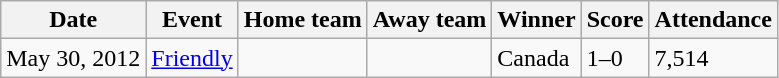<table class="wikitable">
<tr>
<th>Date</th>
<th>Event</th>
<th>Home team</th>
<th>Away team</th>
<th>Winner</th>
<th>Score</th>
<th>Attendance</th>
</tr>
<tr>
<td>May 30, 2012</td>
<td><a href='#'>Friendly</a></td>
<td></td>
<td></td>
<td>Canada</td>
<td>1–0</td>
<td>7,514</td>
</tr>
</table>
